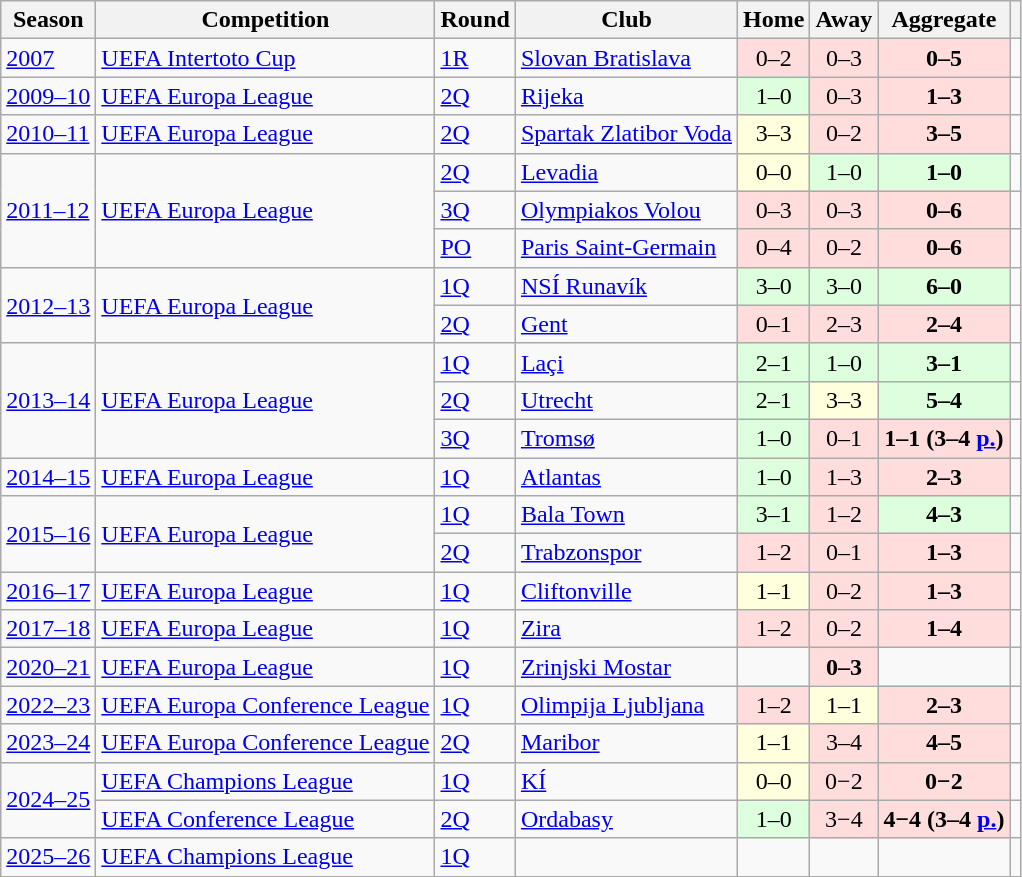<table class="wikitable" style="text-align:left">
<tr>
<th>Season</th>
<th>Competition</th>
<th>Round</th>
<th>Club</th>
<th>Home</th>
<th>Away</th>
<th>Aggregate</th>
<th></th>
</tr>
<tr>
<td><a href='#'>2007</a></td>
<td><a href='#'>UEFA Intertoto Cup</a></td>
<td><a href='#'>1R</a></td>
<td> <a href='#'>Slovan Bratislava</a></td>
<td bgcolor="#ffdddd" style="text-align:center;">0–2</td>
<td bgcolor="#ffdddd" style="text-align:center;">0–3</td>
<td bgcolor="#ffdddd" style="text-align:center;"><strong>0–5</strong></td>
<td></td>
</tr>
<tr>
<td><a href='#'>2009–10</a></td>
<td><a href='#'>UEFA Europa League</a></td>
<td><a href='#'>2Q</a></td>
<td> <a href='#'>Rijeka</a></td>
<td bgcolor="#ddffdd" style="text-align:center;">1–0</td>
<td bgcolor="#ffdddd" style="text-align:center;">0–3</td>
<td bgcolor="#ffdddd" style="text-align:center;"><strong>1–3</strong></td>
<td></td>
</tr>
<tr>
<td><a href='#'>2010–11</a></td>
<td><a href='#'>UEFA Europa League</a></td>
<td><a href='#'>2Q</a></td>
<td> <a href='#'>Spartak Zlatibor Voda</a></td>
<td bgcolor="#ffffdd" style="text-align:center;">3–3</td>
<td bgcolor="#ffdddd" style="text-align:center;">0–2</td>
<td bgcolor="#ffdddd" style="text-align:center;"><strong>3–5</strong></td>
<td></td>
</tr>
<tr>
<td rowspan="3"><a href='#'>2011–12</a></td>
<td rowspan="3"><a href='#'>UEFA Europa League</a></td>
<td><a href='#'>2Q</a></td>
<td> <a href='#'>Levadia</a></td>
<td bgcolor="#ffffdd" style="text-align:center;">0–0</td>
<td bgcolor="#ddffdd" style="text-align:center;">1–0</td>
<td bgcolor="#ddffdd" style="text-align:center;"><strong>1–0</strong></td>
<td></td>
</tr>
<tr>
<td><a href='#'>3Q</a></td>
<td> <a href='#'>Olympiakos Volou</a></td>
<td bgcolor="#ffdddd" style="text-align:center;">0–3</td>
<td bgcolor="#ffdddd" style="text-align:center;">0–3</td>
<td bgcolor="#ffdddd" style="text-align:center;"><strong>0–6</strong></td>
<td></td>
</tr>
<tr>
<td><a href='#'>PO</a></td>
<td> <a href='#'>Paris Saint-Germain</a></td>
<td bgcolor="#ffdddd" style="text-align:center;">0–4</td>
<td bgcolor="#ffdddd" style="text-align:center;">0–2</td>
<td bgcolor="#ffdddd" style="text-align:center;"><strong>0–6</strong></td>
<td></td>
</tr>
<tr>
<td rowspan="2"><a href='#'>2012–13</a></td>
<td rowspan="2"><a href='#'>UEFA Europa League</a></td>
<td><a href='#'>1Q</a></td>
<td> <a href='#'>NSÍ Runavík</a></td>
<td bgcolor="#ddffdd" style="text-align:center;">3–0</td>
<td bgcolor="#ddffdd" style="text-align:center;">3–0</td>
<td bgcolor="#ddffdd" style="text-align:center;"><strong>6–0</strong></td>
<td></td>
</tr>
<tr>
<td><a href='#'>2Q</a></td>
<td> <a href='#'>Gent</a></td>
<td bgcolor="#ffdddd" style="text-align:center;">0–1</td>
<td bgcolor="#ffdddd" style="text-align:center;">2–3</td>
<td bgcolor="#ffdddd" style="text-align:center;"><strong>2–4</strong></td>
<td></td>
</tr>
<tr>
<td rowspan="3"><a href='#'>2013–14</a></td>
<td rowspan="3"><a href='#'>UEFA Europa League</a></td>
<td><a href='#'>1Q</a></td>
<td> <a href='#'>Laçi</a></td>
<td bgcolor="#ddffdd" style="text-align:center;">2–1</td>
<td bgcolor="#ddffdd" style="text-align:center;">1–0</td>
<td bgcolor="#ddffdd" style="text-align:center;"><strong>3–1</strong></td>
<td></td>
</tr>
<tr>
<td><a href='#'>2Q</a></td>
<td> <a href='#'>Utrecht</a></td>
<td bgcolor="#ddffdd" style="text-align:center;">2–1</td>
<td bgcolor="#ffffdd" style="text-align:center;">3–3</td>
<td bgcolor="#ddffdd" style="text-align:center;"><strong>5–4</strong></td>
<td></td>
</tr>
<tr>
<td><a href='#'>3Q</a></td>
<td> <a href='#'>Tromsø</a></td>
<td bgcolor="#ddffdd" style="text-align:center;">1–0</td>
<td bgcolor="#ffdddd" style="text-align:center;">0–1</td>
<td bgcolor="#ffdddd" style="text-align:center;"><strong>1–1 (3–4 <a href='#'>p.</a>)</strong></td>
<td></td>
</tr>
<tr>
<td><a href='#'>2014–15</a></td>
<td><a href='#'>UEFA Europa League</a></td>
<td><a href='#'>1Q</a></td>
<td> <a href='#'>Atlantas</a></td>
<td bgcolor="#ddffdd" style="text-align:center;">1–0</td>
<td bgcolor="#ffdddd" style="text-align:center;">1–3</td>
<td bgcolor="#ffdddd" style="text-align:center;"><strong>2–3</strong></td>
<td></td>
</tr>
<tr>
<td rowspan="2"><a href='#'>2015–16</a></td>
<td rowspan="2"><a href='#'>UEFA Europa League</a></td>
<td><a href='#'>1Q</a></td>
<td> <a href='#'>Bala Town</a></td>
<td bgcolor="#ddffdd" style="text-align:center;">3–1</td>
<td bgcolor="#ffdddd" style="text-align:center;">1–2</td>
<td bgcolor="#ddffdd" style="text-align:center;"><strong>4–3</strong></td>
<td></td>
</tr>
<tr>
<td><a href='#'>2Q</a></td>
<td> <a href='#'>Trabzonspor</a></td>
<td bgcolor="#ffdddd" style="text-align:center;">1–2</td>
<td bgcolor="#ffdddd" style="text-align:center;">0–1</td>
<td bgcolor="#ffdddd" style="text-align:center;"><strong>1–3</strong></td>
<td></td>
</tr>
<tr>
<td><a href='#'>2016–17</a></td>
<td><a href='#'>UEFA Europa League</a></td>
<td><a href='#'>1Q</a></td>
<td> <a href='#'>Cliftonville</a></td>
<td bgcolor="#ffffdd" style="text-align:center;">1–1</td>
<td bgcolor="#ffdddd" style="text-align:center;">0–2</td>
<td bgcolor="#ffdddd" style="text-align:center;"><strong>1–3</strong></td>
<td></td>
</tr>
<tr>
<td><a href='#'>2017–18</a></td>
<td><a href='#'>UEFA Europa League</a></td>
<td><a href='#'>1Q</a></td>
<td> <a href='#'>Zira</a></td>
<td bgcolor="#ffdddd" style="text-align:center;">1–2</td>
<td bgcolor="#ffdddd" style="text-align:center;">0–2</td>
<td bgcolor="#ffdddd" style="text-align:center;"><strong>1–4</strong></td>
<td></td>
</tr>
<tr>
<td><a href='#'>2020–21</a></td>
<td><a href='#'>UEFA Europa League</a></td>
<td><a href='#'>1Q</a></td>
<td> <a href='#'>Zrinjski Mostar</a></td>
<td></td>
<td bgcolor="#ffdddd" style="text-align:center;"><strong>0–3</strong></td>
<td></td>
<td></td>
</tr>
<tr>
<td><a href='#'>2022–23</a></td>
<td><a href='#'>UEFA Europa Conference League</a></td>
<td><a href='#'>1Q</a></td>
<td> <a href='#'>Olimpija Ljubljana</a></td>
<td bgcolor="#ffdddd" style="text-align:center;">1–2 </td>
<td bgcolor="#ffffdd" style="text-align:center;">1–1</td>
<td bgcolor="#ffdddd" style="text-align:center;"><strong>2–3</strong></td>
<td></td>
</tr>
<tr>
<td><a href='#'>2023–24</a></td>
<td><a href='#'>UEFA Europa Conference League</a></td>
<td><a href='#'>2Q</a></td>
<td> <a href='#'>Maribor</a></td>
<td bgcolor="#ffffdd" style="text-align:center;">1–1</td>
<td bgcolor="#ffdddd" style="text-align:center;">3–4 </td>
<td bgcolor="#ffdddd" style="text-align:center;"><strong>4–5</strong></td>
<td></td>
</tr>
<tr>
<td rowspan="2"><a href='#'>2024–25</a></td>
<td><a href='#'>UEFA Champions League</a></td>
<td><a href='#'>1Q</a></td>
<td> <a href='#'>KÍ</a></td>
<td bgcolor="#ffffdd" style="text-align:center;">0–0</td>
<td bgcolor="#ffdddd" style="text-align:center;">0−2</td>
<td bgcolor="#ffdddd" style="text-align:center;"><strong>0−2</strong></td>
<td></td>
</tr>
<tr>
<td><a href='#'>UEFA Conference League</a></td>
<td><a href='#'>2Q</a></td>
<td> <a href='#'>Ordabasy</a></td>
<td bgcolor="#ddffdd" style="text-align:center;">1–0</td>
<td bgcolor="#ffdddd" style="text-align:center;">3−4</td>
<td bgcolor="#ffdddd" style="text-align:center;"><strong>4−4 (3–4 <a href='#'>p.</a>)</strong></td>
<td></td>
</tr>
<tr>
<td><a href='#'>2025–26</a></td>
<td><a href='#'>UEFA Champions League</a></td>
<td><a href='#'>1Q</a></td>
<td></td>
<td style="text-align:center;"></td>
<td style="text-align:center;"></td>
<td style="text-align:center;"></td>
<td></td>
</tr>
</table>
